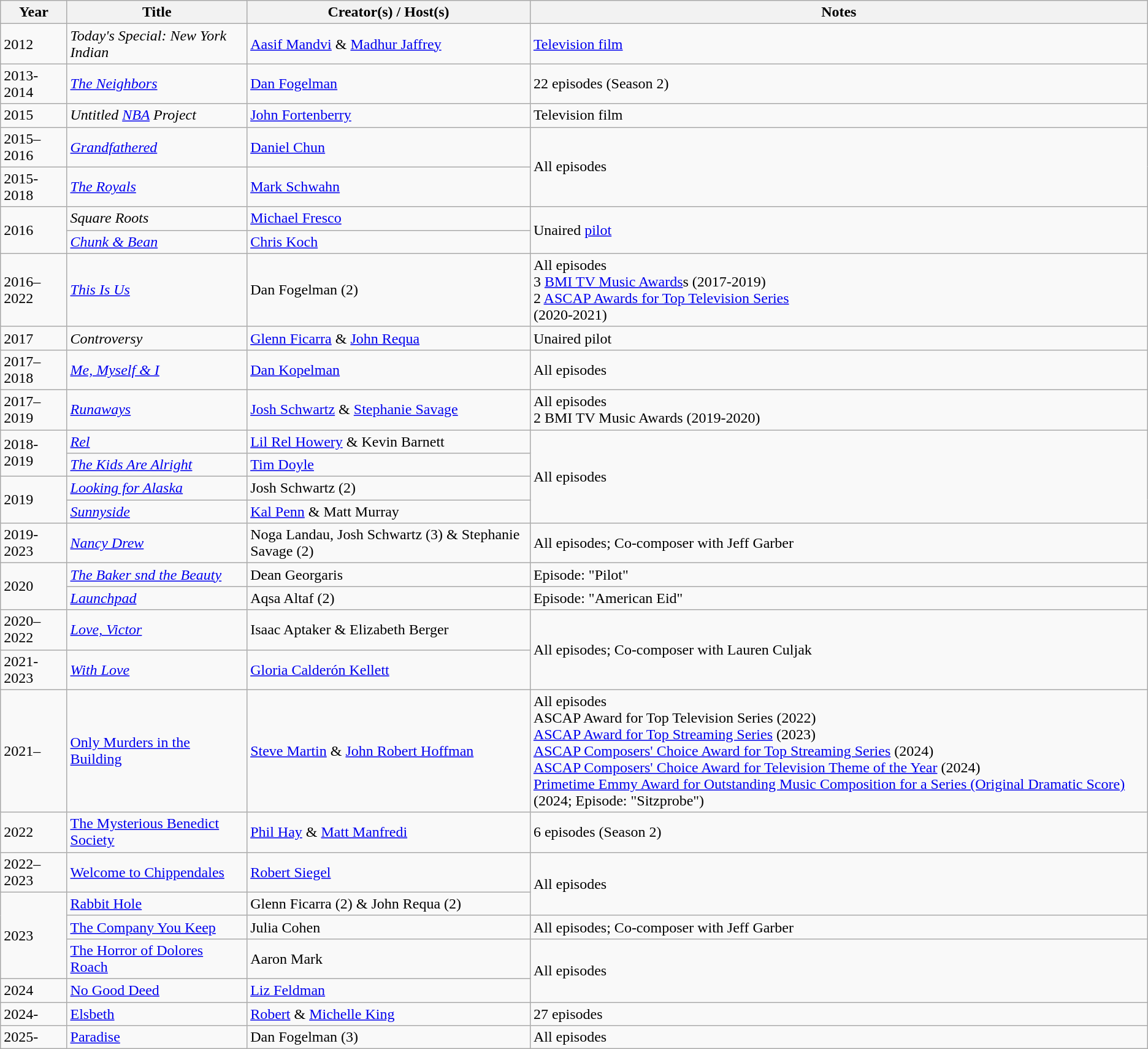<table class="wikitable sortable">
<tr>
<th>Year</th>
<th>Title</th>
<th>Creator(s) / Host(s)</th>
<th>Notes</th>
</tr>
<tr>
<td>2012</td>
<td><em>Today's Special: New York Indian</em></td>
<td><a href='#'>Aasif Mandvi</a> & <a href='#'>Madhur Jaffrey</a></td>
<td><a href='#'>Television film</a></td>
</tr>
<tr>
<td>2013-2014</td>
<td><em><a href='#'>The Neighbors</a></em></td>
<td><a href='#'>Dan Fogelman</a></td>
<td>22 episodes (Season 2)</td>
</tr>
<tr>
<td>2015</td>
<td><em>Untitled <a href='#'>NBA</a> Project</em></td>
<td><a href='#'>John Fortenberry</a></td>
<td>Television film</td>
</tr>
<tr>
<td>2015–2016</td>
<td><em><a href='#'>Grandfathered</a></em></td>
<td><a href='#'>Daniel Chun</a></td>
<td rowspan="2">All episodes</td>
</tr>
<tr>
<td>2015-2018</td>
<td><em><a href='#'>The Royals</a></em></td>
<td><a href='#'>Mark Schwahn</a></td>
</tr>
<tr>
<td rowspan="2">2016</td>
<td><em>Square Roots</em></td>
<td><a href='#'>Michael Fresco</a></td>
<td rowspan="2">Unaired <a href='#'>pilot</a></td>
</tr>
<tr>
<td><em><a href='#'>Chunk & Bean</a></em></td>
<td><a href='#'>Chris Koch</a></td>
</tr>
<tr>
<td>2016–2022</td>
<td><em><a href='#'>This Is Us</a></em></td>
<td>Dan Fogelman (2)</td>
<td>All episodes<br>3 <a href='#'>BMI TV Music Awards</a>s (2017-2019)<br>2 <a href='#'>ASCAP Awards for Top Television Series</a><br>(2020-2021)</td>
</tr>
<tr>
<td>2017</td>
<td><em>Controversy</em></td>
<td><a href='#'>Glenn Ficarra</a> & <a href='#'>John Requa</a></td>
<td>Unaired pilot</td>
</tr>
<tr>
<td>2017–2018</td>
<td><em><a href='#'>Me, Myself & I</a></em></td>
<td><a href='#'>Dan Kopelman</a></td>
<td>All episodes</td>
</tr>
<tr>
<td>2017–2019</td>
<td><em><a href='#'>Runaways</a></em></td>
<td><a href='#'>Josh Schwartz</a> & <a href='#'>Stephanie Savage</a></td>
<td>All episodes<br>2 BMI TV Music Awards (2019-2020)</td>
</tr>
<tr>
<td rowspan="2">2018-2019</td>
<td><em><a href='#'>Rel</a></em></td>
<td><a href='#'>Lil Rel Howery</a> & Kevin Barnett</td>
<td rowspan="4">All episodes</td>
</tr>
<tr>
<td><em><a href='#'>The Kids Are Alright</a></em></td>
<td><a href='#'>Tim Doyle</a></td>
</tr>
<tr>
<td rowspan="2">2019</td>
<td><em><a href='#'>Looking for Alaska</a></em></td>
<td>Josh Schwartz (2)</td>
</tr>
<tr>
<td><em><a href='#'>Sunnyside</a></em></td>
<td><a href='#'>Kal Penn</a> & Matt Murray</td>
</tr>
<tr>
<td>2019-2023</td>
<td><em><a href='#'>Nancy Drew</a></em></td>
<td>Noga Landau, Josh Schwartz (3) & Stephanie Savage (2)</td>
<td>All episodes; Co-composer with Jeff Garber</td>
</tr>
<tr>
<td rowspan="2">2020</td>
<td><em><a href='#'>The Baker snd the Beauty</a></em></td>
<td>Dean Georgaris</td>
<td>Episode: "Pilot"</td>
</tr>
<tr>
<td><em><a href='#'>Launchpad</a></em></td>
<td>Aqsa Altaf (2)</td>
<td>Episode: "American Eid"</td>
</tr>
<tr>
<td>2020–2022</td>
<td><em><a href='#'>Love, Victor</a></em></td>
<td>Isaac Aptaker & Elizabeth Berger</td>
<td rowspan="2">All episodes; Co-composer with Lauren Culjak</td>
</tr>
<tr>
<td>2021-2023</td>
<td><em><a href='#'>With Love</a></td>
<td><a href='#'>Gloria Calderón Kellett</a></td>
</tr>
<tr>
<td>2021–</td>
<td></em><a href='#'>Only Murders in the Building</a><em></td>
<td><a href='#'>Steve Martin</a> & <a href='#'>John Robert Hoffman</a></td>
<td>All episodes<br>ASCAP Award for Top Television Series (2022)<br><a href='#'>ASCAP Award for Top Streaming Series</a> (2023)<br><a href='#'>ASCAP Composers' Choice Award for Top Streaming Series</a> (2024)<br><a href='#'>ASCAP Composers' Choice Award for Television Theme of the Year</a> (2024)<br><a href='#'>Primetime Emmy Award for Outstanding Music Composition for a Series (Original Dramatic Score)</a> (2024; Episode: "Sitzprobe")</td>
</tr>
<tr>
<td>2022</td>
<td></em><a href='#'>The Mysterious Benedict Society</a><em></td>
<td><a href='#'>Phil Hay</a> & <a href='#'>Matt Manfredi</a></td>
<td>6 episodes (Season 2)</td>
</tr>
<tr>
<td>2022–2023</td>
<td></em><a href='#'>Welcome to Chippendales</a><em></td>
<td><a href='#'>Robert Siegel</a></td>
<td rowspan="2">All episodes</td>
</tr>
<tr>
<td rowspan="3">2023</td>
<td></em><a href='#'>Rabbit Hole</a><em></td>
<td>Glenn Ficarra (2) & John Requa (2)</td>
</tr>
<tr>
<td></em><a href='#'>The Company You Keep</a><em></td>
<td>Julia Cohen</td>
<td>All episodes; Co-composer with Jeff Garber</td>
</tr>
<tr>
<td></em><a href='#'>The Horror of Dolores Roach</a><em></td>
<td>Aaron Mark</td>
<td rowspan="2">All episodes</td>
</tr>
<tr>
<td>2024</td>
<td></em><a href='#'>No Good Deed</a><em></td>
<td><a href='#'>Liz Feldman</a></td>
</tr>
<tr>
<td>2024-</td>
<td></em><a href='#'>Elsbeth</a><em></td>
<td><a href='#'>Robert</a> & <a href='#'>Michelle King</a></td>
<td>27 episodes</td>
</tr>
<tr>
<td>2025-</td>
<td></em><a href='#'>Paradise</a><em></td>
<td>Dan Fogelman (3)</td>
<td>All episodes</td>
</tr>
</table>
